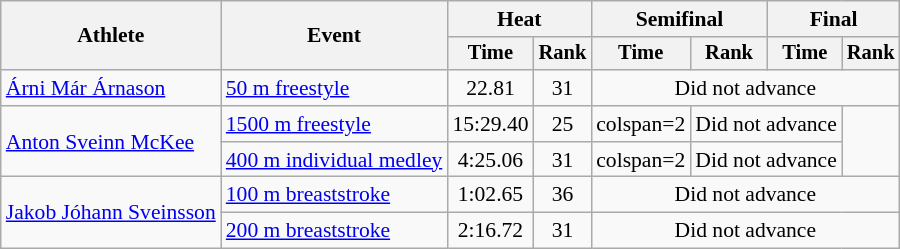<table class=wikitable style="font-size:90%">
<tr>
<th rowspan=2>Athlete</th>
<th rowspan=2>Event</th>
<th colspan="2">Heat</th>
<th colspan="2">Semifinal</th>
<th colspan="2">Final</th>
</tr>
<tr style="font-size:95%">
<th>Time</th>
<th>Rank</th>
<th>Time</th>
<th>Rank</th>
<th>Time</th>
<th>Rank</th>
</tr>
<tr align=center>
<td align=left><a href='#'>Árni Már Árnason</a></td>
<td align=left><a href='#'>50 m freestyle</a></td>
<td>22.81</td>
<td>31</td>
<td colspan=4>Did not advance</td>
</tr>
<tr align=center>
<td align=left rowspan=2><a href='#'>Anton Sveinn McKee</a></td>
<td align=left><a href='#'>1500 m freestyle</a></td>
<td>15:29.40</td>
<td>25</td>
<td>colspan=2 </td>
<td colspan=2>Did not advance</td>
</tr>
<tr align=center>
<td align=left><a href='#'>400 m individual medley</a></td>
<td>4:25.06</td>
<td>31</td>
<td>colspan=2 </td>
<td colspan=2>Did not advance</td>
</tr>
<tr align=center>
<td align=left rowspan=2><a href='#'>Jakob Jóhann Sveinsson</a></td>
<td align=left><a href='#'>100 m breaststroke</a></td>
<td>1:02.65</td>
<td>36</td>
<td colspan=4>Did not advance</td>
</tr>
<tr align=center>
<td align=left><a href='#'>200 m breaststroke</a></td>
<td>2:16.72</td>
<td>31</td>
<td colspan=4>Did not advance</td>
</tr>
</table>
